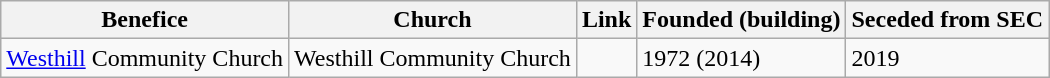<table class="wikitable">
<tr>
<th>Benefice</th>
<th>Church</th>
<th>Link</th>
<th>Founded (building)</th>
<th>Seceded from SEC</th>
</tr>
<tr>
<td><a href='#'>Westhill</a> Community Church</td>
<td>Westhill Community Church</td>
<td></td>
<td>1972 (2014)</td>
<td>2019</td>
</tr>
</table>
